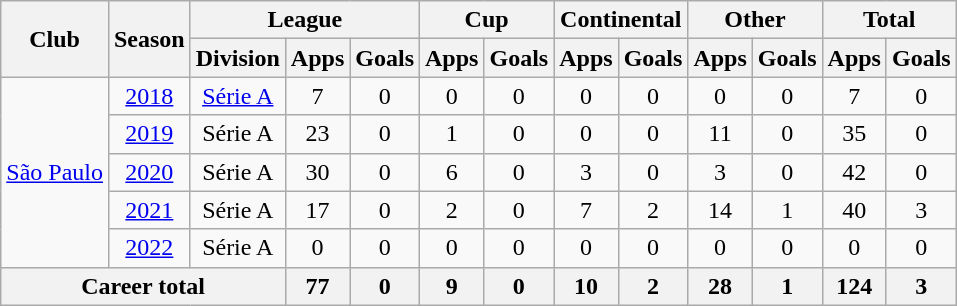<table class="wikitable" style="text-align:center">
<tr>
<th rowspan="2">Club</th>
<th rowspan="2">Season</th>
<th colspan="3">League</th>
<th colspan="2">Cup</th>
<th colspan="2">Continental</th>
<th colspan="2">Other</th>
<th colspan="2">Total</th>
</tr>
<tr>
<th>Division</th>
<th>Apps</th>
<th>Goals</th>
<th>Apps</th>
<th>Goals</th>
<th>Apps</th>
<th>Goals</th>
<th>Apps</th>
<th>Goals</th>
<th>Apps</th>
<th>Goals</th>
</tr>
<tr>
<td rowspan="5"><a href='#'>São Paulo</a></td>
<td><a href='#'>2018</a></td>
<td><a href='#'>Série A</a></td>
<td>7</td>
<td>0</td>
<td>0</td>
<td>0</td>
<td>0</td>
<td>0</td>
<td>0</td>
<td>0</td>
<td>7</td>
<td>0</td>
</tr>
<tr>
<td><a href='#'>2019</a></td>
<td>Série A</td>
<td>23</td>
<td>0</td>
<td>1</td>
<td>0</td>
<td>0</td>
<td>0</td>
<td>11</td>
<td>0</td>
<td>35</td>
<td>0</td>
</tr>
<tr>
<td><a href='#'>2020</a></td>
<td>Série A</td>
<td>30</td>
<td>0</td>
<td>6</td>
<td>0</td>
<td>3</td>
<td>0</td>
<td>3</td>
<td>0</td>
<td>42</td>
<td>0</td>
</tr>
<tr>
<td><a href='#'>2021</a></td>
<td>Série A</td>
<td>17</td>
<td>0</td>
<td>2</td>
<td>0</td>
<td>7</td>
<td>2</td>
<td>14</td>
<td>1</td>
<td>40</td>
<td>3</td>
</tr>
<tr>
<td><a href='#'>2022</a></td>
<td>Série A</td>
<td>0</td>
<td>0</td>
<td>0</td>
<td>0</td>
<td>0</td>
<td>0</td>
<td>0</td>
<td>0</td>
<td>0</td>
<td>0</td>
</tr>
<tr>
<th colspan="3">Career total</th>
<th>77</th>
<th>0</th>
<th>9</th>
<th>0</th>
<th>10</th>
<th>2</th>
<th>28</th>
<th>1</th>
<th>124</th>
<th>3</th>
</tr>
</table>
